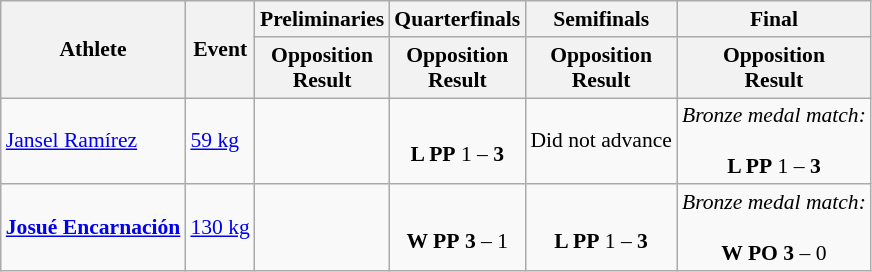<table class="wikitable" border="1" style="font-size:90%">
<tr>
<th rowspan=2>Athlete</th>
<th rowspan=2>Event</th>
<th>Preliminaries</th>
<th>Quarterfinals</th>
<th>Semifinals</th>
<th>Final</th>
</tr>
<tr>
<th>Opposition<br>Result</th>
<th>Opposition<br>Result</th>
<th>Opposition<br>Result</th>
<th>Opposition<br>Result</th>
</tr>
<tr>
<td><a href='#'>Jansel Ramírez</a></td>
<td><a href='#'>59 kg</a></td>
<td></td>
<td align=center><br><strong>L PP</strong> 1 – <strong>3</strong></td>
<td align=center>Did not advance</td>
<td align=center><em>Bronze medal match:</em><br><br><strong>L PP</strong> 1 – <strong>3</strong></td>
</tr>
<tr>
<td><strong><a href='#'>Josué Encarnación</a></strong></td>
<td><a href='#'>130 kg</a></td>
<td></td>
<td align=center><br><strong>W PP</strong> <strong>3</strong> – 1</td>
<td align=center><br><strong>L PP</strong> 1 – <strong>3</strong></td>
<td align=center><em>Bronze medal match:</em><br><br><strong>W PO</strong> <strong>3</strong> – 0<br></td>
</tr>
</table>
